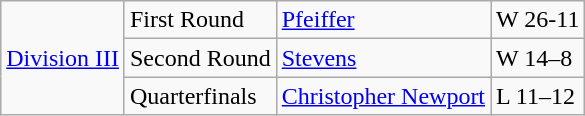<table class="wikitable">
<tr>
<td rowspan="3"><a href='#'>Division III</a></td>
<td>First Round</td>
<td><a href='#'>Pfeiffer</a></td>
<td>W 26-11</td>
</tr>
<tr>
<td>Second Round</td>
<td><a href='#'>Stevens</a></td>
<td>W 14–8</td>
</tr>
<tr>
<td>Quarterfinals</td>
<td><a href='#'>Christopher Newport</a></td>
<td>L 11–12</td>
</tr>
</table>
